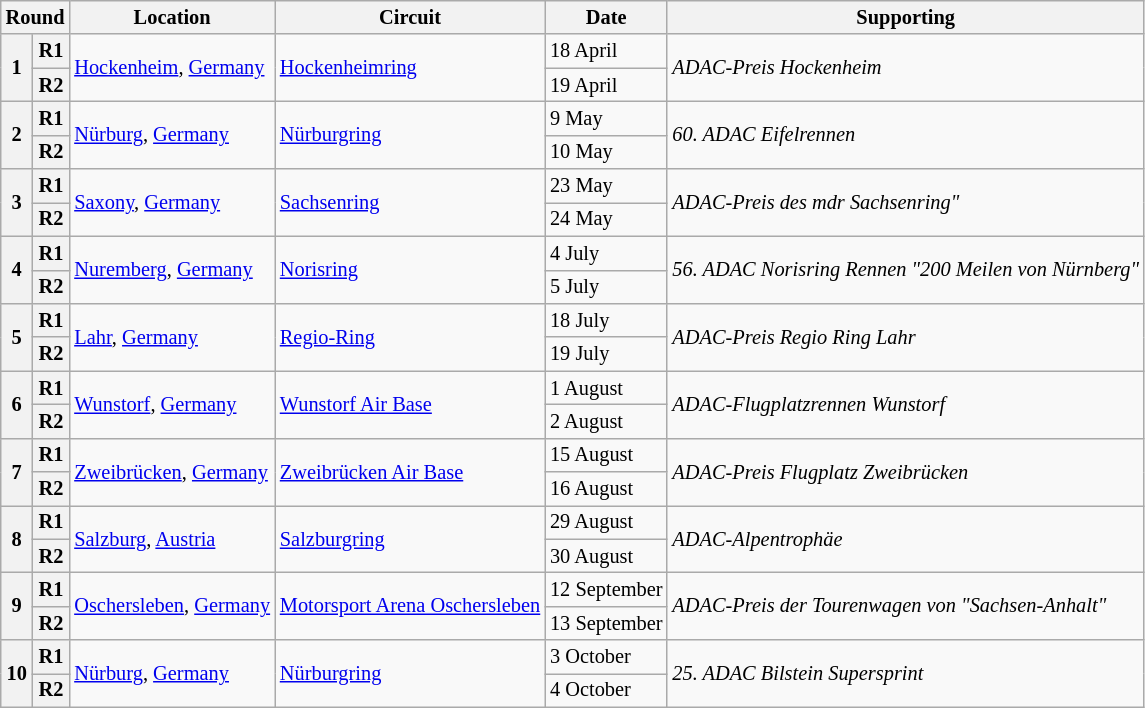<table class="wikitable" style="font-size: 85%;">
<tr>
<th colspan=2>Round</th>
<th>Location</th>
<th>Circuit</th>
<th>Date</th>
<th>Supporting</th>
</tr>
<tr>
<th rowspan=2>1</th>
<th>R1</th>
<td rowspan=2><a href='#'>Hockenheim</a>, <a href='#'>Germany</a></td>
<td rowspan=2><a href='#'>Hockenheimring</a></td>
<td>18 April</td>
<td rowspan=2><em>ADAC-Preis Hockenheim</em></td>
</tr>
<tr>
<th>R2</th>
<td>19 April</td>
</tr>
<tr>
<th rowspan=2>2</th>
<th>R1</th>
<td rowspan=2><a href='#'>Nürburg</a>, <a href='#'>Germany</a></td>
<td rowspan=2><a href='#'>Nürburgring</a></td>
<td>9 May</td>
<td rowspan=2><em>60. ADAC Eifelrennen</em></td>
</tr>
<tr>
<th>R2</th>
<td>10 May</td>
</tr>
<tr>
<th rowspan=2>3</th>
<th>R1</th>
<td rowspan=2><a href='#'>Saxony</a>, <a href='#'>Germany</a></td>
<td rowspan=2><a href='#'>Sachsenring</a></td>
<td>23 May</td>
<td rowspan=2><em>ADAC-Preis des mdr Sachsenring"</em></td>
</tr>
<tr>
<th>R2</th>
<td>24 May</td>
</tr>
<tr>
<th rowspan=2>4</th>
<th>R1</th>
<td rowspan=2><a href='#'>Nuremberg</a>, <a href='#'>Germany</a></td>
<td rowspan=2><a href='#'>Norisring</a></td>
<td>4 July</td>
<td rowspan=2><em>56. ADAC Norisring Rennen "200 Meilen von Nürnberg"</em></td>
</tr>
<tr>
<th>R2</th>
<td>5 July</td>
</tr>
<tr>
<th rowspan=2>5</th>
<th>R1</th>
<td rowspan=2><a href='#'>Lahr</a>, <a href='#'>Germany</a></td>
<td rowspan=2><a href='#'>Regio-Ring</a></td>
<td>18 July</td>
<td rowspan=2><em>ADAC-Preis Regio Ring Lahr</em></td>
</tr>
<tr>
<th>R2</th>
<td>19 July</td>
</tr>
<tr>
<th rowspan=2>6</th>
<th>R1</th>
<td rowspan=2><a href='#'>Wunstorf</a>, <a href='#'>Germany</a></td>
<td rowspan=2><a href='#'>Wunstorf Air Base</a></td>
<td>1 August</td>
<td rowspan=2><em>ADAC-Flugplatzrennen Wunstorf</em></td>
</tr>
<tr>
<th>R2</th>
<td>2 August</td>
</tr>
<tr>
<th rowspan=2>7</th>
<th>R1</th>
<td rowspan=2><a href='#'>Zweibrücken</a>, <a href='#'>Germany</a></td>
<td rowspan=2><a href='#'>Zweibrücken Air Base</a></td>
<td>15 August</td>
<td rowspan=2><em>ADAC-Preis Flugplatz Zweibrücken</em></td>
</tr>
<tr>
<th>R2</th>
<td>16 August</td>
</tr>
<tr>
<th rowspan=2>8</th>
<th>R1</th>
<td rowspan=2><a href='#'>Salzburg</a>, <a href='#'>Austria</a></td>
<td rowspan=2><a href='#'>Salzburgring</a></td>
<td>29 August</td>
<td rowspan=2><em>ADAC-Alpentrophäe</em></td>
</tr>
<tr>
<th>R2</th>
<td>30 August</td>
</tr>
<tr>
<th rowspan=2>9</th>
<th>R1</th>
<td rowspan=2><a href='#'>Oschersleben</a>, <a href='#'>Germany</a></td>
<td rowspan=2><a href='#'>Motorsport Arena Oschersleben</a></td>
<td>12 September</td>
<td rowspan=2><em>ADAC-Preis der Tourenwagen von "Sachsen-Anhalt"</em></td>
</tr>
<tr>
<th>R2</th>
<td>13 September</td>
</tr>
<tr>
<th rowspan=2>10</th>
<th>R1</th>
<td rowspan=2><a href='#'>Nürburg</a>, <a href='#'>Germany</a></td>
<td rowspan=2><a href='#'>Nürburgring</a></td>
<td>3 October</td>
<td rowspan=2><em>25. ADAC Bilstein Supersprint</em></td>
</tr>
<tr>
<th>R2</th>
<td>4 October</td>
</tr>
</table>
